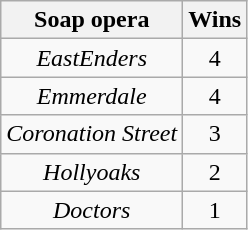<table class="wikitable" style="text-align: center;">
<tr>
<th scope="col">Soap opera</th>
<th scope="col">Wins</th>
</tr>
<tr>
<td><em>EastEnders</em></td>
<td>4</td>
</tr>
<tr>
<td><em>Emmerdale</em></td>
<td>4</td>
</tr>
<tr>
<td><em>Coronation Street</em></td>
<td>3</td>
</tr>
<tr>
<td><em>Hollyoaks</em></td>
<td>2</td>
</tr>
<tr>
<td><em>Doctors</em></td>
<td>1</td>
</tr>
</table>
